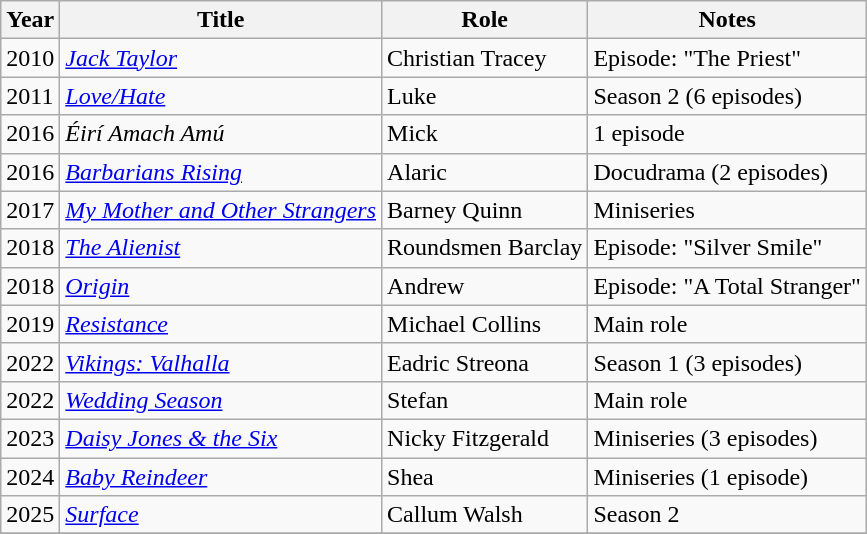<table class="wikitable sortable">
<tr>
<th>Year</th>
<th>Title</th>
<th>Role</th>
<th class="unsortable">Notes</th>
</tr>
<tr>
<td>2010</td>
<td><em><a href='#'>Jack Taylor</a></em></td>
<td>Christian Tracey</td>
<td>Episode: "The Priest"</td>
</tr>
<tr>
<td>2011</td>
<td><em><a href='#'>Love/Hate</a></em></td>
<td>Luke</td>
<td>Season 2 (6 episodes)</td>
</tr>
<tr>
<td>2016</td>
<td><em>Éirí Amach Amú</em></td>
<td>Mick</td>
<td>1 episode</td>
</tr>
<tr>
<td>2016</td>
<td><em><a href='#'>Barbarians Rising</a></em></td>
<td>Alaric</td>
<td>Docudrama (2 episodes)</td>
</tr>
<tr>
<td>2017</td>
<td><em><a href='#'>My Mother and Other Strangers</a></em></td>
<td>Barney Quinn</td>
<td>Miniseries</td>
</tr>
<tr>
<td>2018</td>
<td><em><a href='#'>The Alienist</a></em></td>
<td>Roundsmen Barclay</td>
<td>Episode: "Silver Smile"</td>
</tr>
<tr>
<td>2018</td>
<td><em><a href='#'>Origin</a></em></td>
<td>Andrew</td>
<td>Episode: "A Total Stranger"</td>
</tr>
<tr>
<td>2019</td>
<td><em><a href='#'>Resistance</a></em></td>
<td>Michael Collins</td>
<td>Main role</td>
</tr>
<tr>
<td>2022</td>
<td><em><a href='#'>Vikings: Valhalla</a></em></td>
<td>Eadric Streona</td>
<td>Season 1 (3 episodes)</td>
</tr>
<tr>
<td>2022</td>
<td><em><a href='#'>Wedding Season</a></em></td>
<td>Stefan</td>
<td>Main role</td>
</tr>
<tr>
<td>2023</td>
<td><em><a href='#'>Daisy Jones & the Six</a></em></td>
<td>Nicky Fitzgerald</td>
<td>Miniseries (3 episodes)</td>
</tr>
<tr>
<td>2024</td>
<td><em><a href='#'>Baby Reindeer</a></em></td>
<td>Shea</td>
<td>Miniseries (1 episode)</td>
</tr>
<tr>
<td>2025</td>
<td><em><a href='#'>Surface</a></td>
<td>Callum Walsh</td>
<td>Season 2</td>
</tr>
<tr>
</tr>
</table>
